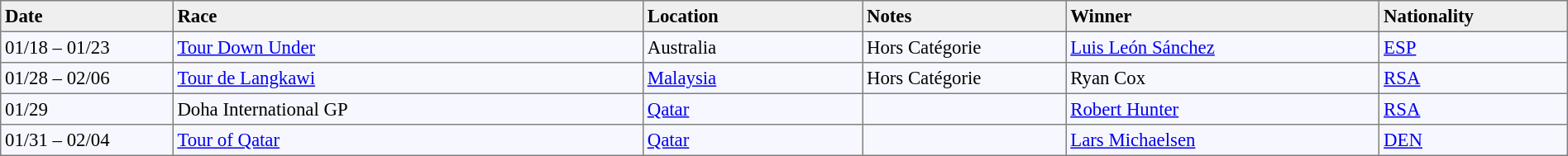<table width="100%" bgcolor="#f7f8ff" cellpadding="3" cellspacing="0" border="1" style="font-size: 95%; border: gray solid 1px; border-collapse: collapse;">
<tr bgcolor="#efefef">
<td width="11%"><strong>Date</strong></td>
<td width="30%"><strong>Race</strong></td>
<td width="14%"><strong>Location</strong></td>
<td width="13%"><strong>Notes</strong></td>
<td width="20%"><strong>Winner</strong></td>
<td width="14%"><strong>Nationality</strong></td>
</tr>
<tr>
<td>01/18 – 01/23</td>
<td><a href='#'>Tour Down Under</a></td>
<td>Australia</td>
<td>Hors Catégorie</td>
<td><a href='#'>Luis León Sánchez</a></td>
<td><a href='#'>ESP</a></td>
</tr>
<tr>
<td>01/28 – 02/06</td>
<td><a href='#'>Tour de Langkawi</a></td>
<td><a href='#'>Malaysia</a></td>
<td>Hors Catégorie</td>
<td>Ryan Cox</td>
<td><a href='#'>RSA</a></td>
</tr>
<tr>
<td>01/29</td>
<td>Doha International GP</td>
<td><a href='#'>Qatar</a></td>
<td></td>
<td><a href='#'>Robert Hunter</a></td>
<td><a href='#'>RSA</a></td>
</tr>
<tr>
<td>01/31 – 02/04</td>
<td><a href='#'>Tour of Qatar</a></td>
<td><a href='#'>Qatar</a></td>
<td></td>
<td><a href='#'>Lars Michaelsen</a></td>
<td><a href='#'>DEN</a></td>
</tr>
</table>
